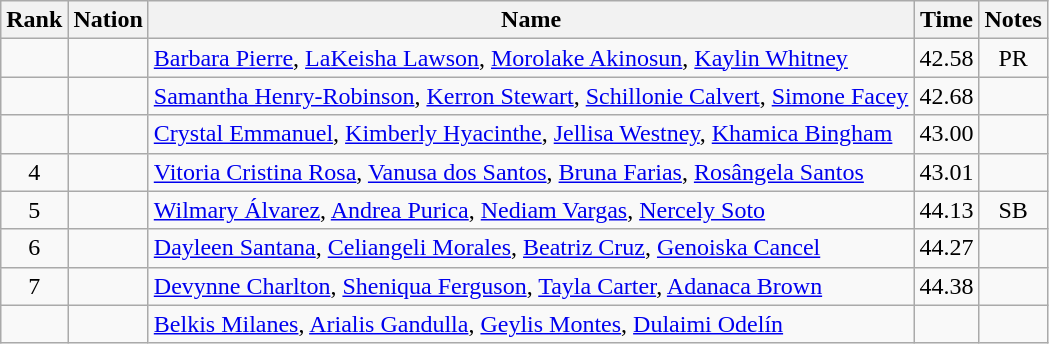<table class="wikitable sortable" style="text-align:center">
<tr>
<th>Rank</th>
<th>Nation</th>
<th>Name</th>
<th>Time</th>
<th>Notes</th>
</tr>
<tr>
<td></td>
<td align=left></td>
<td align=left><a href='#'>Barbara Pierre</a>, <a href='#'>LaKeisha Lawson</a>, <a href='#'>Morolake Akinosun</a>, <a href='#'>Kaylin Whitney</a></td>
<td>42.58</td>
<td>PR</td>
</tr>
<tr>
<td></td>
<td align=left></td>
<td align=left><a href='#'>Samantha Henry-Robinson</a>, <a href='#'>Kerron Stewart</a>, <a href='#'>Schillonie Calvert</a>, <a href='#'>Simone Facey</a></td>
<td>42.68</td>
<td></td>
</tr>
<tr>
<td></td>
<td align=left></td>
<td align=left><a href='#'>Crystal Emmanuel</a>, <a href='#'>Kimberly Hyacinthe</a>, <a href='#'>Jellisa Westney</a>, <a href='#'>Khamica Bingham</a></td>
<td>43.00</td>
<td></td>
</tr>
<tr>
<td>4</td>
<td align=left></td>
<td align=left><a href='#'>Vitoria Cristina Rosa</a>, <a href='#'>Vanusa dos Santos</a>, <a href='#'>Bruna Farias</a>, <a href='#'>Rosângela Santos</a></td>
<td>43.01</td>
<td></td>
</tr>
<tr>
<td>5</td>
<td align=left></td>
<td align=left><a href='#'>Wilmary Álvarez</a>, <a href='#'>Andrea Purica</a>, <a href='#'>Nediam Vargas</a>, <a href='#'>Nercely Soto</a></td>
<td>44.13</td>
<td>SB</td>
</tr>
<tr>
<td>6</td>
<td align=left></td>
<td align=left><a href='#'>Dayleen Santana</a>, <a href='#'>Celiangeli Morales</a>, <a href='#'>Beatriz Cruz</a>, <a href='#'>Genoiska Cancel</a></td>
<td>44.27</td>
<td></td>
</tr>
<tr>
<td>7</td>
<td align=left></td>
<td align=left><a href='#'>Devynne Charlton</a>, <a href='#'>Sheniqua Ferguson</a>, <a href='#'>Tayla Carter</a>, <a href='#'>Adanaca Brown</a></td>
<td>44.38</td>
<td></td>
</tr>
<tr>
<td></td>
<td align=left></td>
<td align=left><a href='#'>Belkis Milanes</a>, <a href='#'>Arialis Gandulla</a>, <a href='#'>Geylis Montes</a>, <a href='#'>Dulaimi Odelín</a></td>
<td></td>
<td></td>
</tr>
</table>
